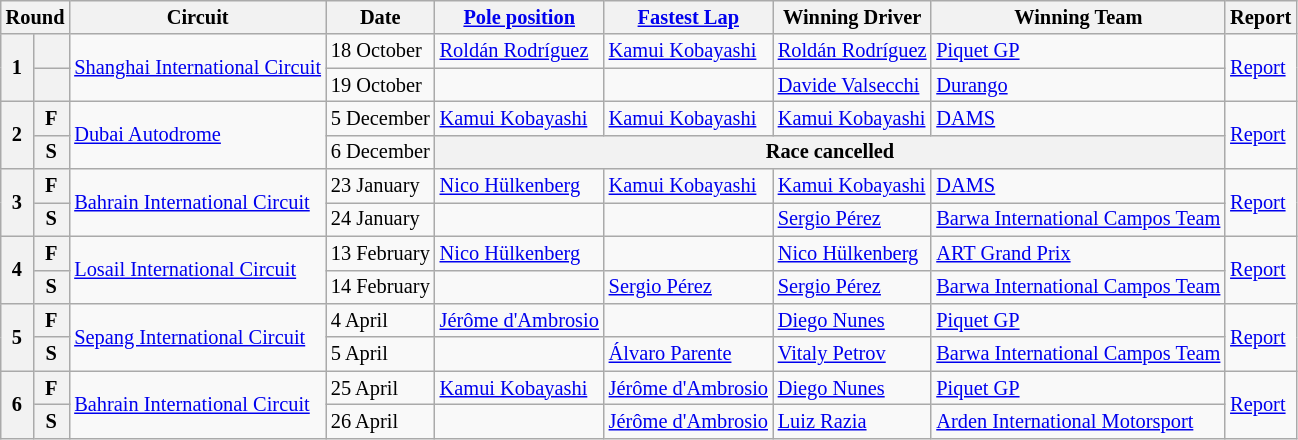<table class="wikitable" style="font-size: 85%">
<tr>
<th colspan=2>Round</th>
<th>Circuit</th>
<th>Date</th>
<th><a href='#'>Pole position</a></th>
<th><a href='#'>Fastest Lap</a></th>
<th>Winning Driver</th>
<th>Winning Team</th>
<th>Report</th>
</tr>
<tr>
<th rowspan=2>1</th>
<th></th>
<td rowspan=2 nowrap> <a href='#'>Shanghai International Circuit</a></td>
<td>18 October</td>
<td nowrap> <a href='#'>Roldán Rodríguez</a></td>
<td> <a href='#'>Kamui Kobayashi</a></td>
<td nowrap> <a href='#'>Roldán Rodríguez</a></td>
<td> <a href='#'>Piquet GP</a></td>
<td rowspan=2><a href='#'>Report</a></td>
</tr>
<tr>
<th></th>
<td>19 October</td>
<td></td>
<td nowrap> </td>
<td> <a href='#'>Davide Valsecchi</a></td>
<td> <a href='#'>Durango</a></td>
</tr>
<tr>
<th rowspan=2>2</th>
<th>F</th>
<td rowspan=2> <a href='#'>Dubai Autodrome</a></td>
<td nowrap>5 December</td>
<td nowrap> <a href='#'>Kamui Kobayashi</a></td>
<td nowrap> <a href='#'>Kamui Kobayashi</a></td>
<td nowrap> <a href='#'>Kamui Kobayashi</a></td>
<td> <a href='#'>DAMS</a></td>
<td rowspan=2><a href='#'>Report</a></td>
</tr>
<tr>
<th>S</th>
<td>6 December</td>
<th colspan=4 align=center>Race cancelled</th>
</tr>
<tr>
<th rowspan=2>3</th>
<th>F</th>
<td rowspan=2> <a href='#'>Bahrain International Circuit</a></td>
<td>23 January</td>
<td> <a href='#'>Nico Hülkenberg</a></td>
<td> <a href='#'>Kamui Kobayashi</a></td>
<td> <a href='#'>Kamui Kobayashi</a></td>
<td> <a href='#'>DAMS</a></td>
<td rowspan=2><a href='#'>Report</a></td>
</tr>
<tr>
<th>S</th>
<td>24 January</td>
<td></td>
<td> </td>
<td> <a href='#'>Sergio Pérez</a></td>
<td> <a href='#'>Barwa International Campos Team</a></td>
</tr>
<tr>
<th rowspan=2>4</th>
<th>F</th>
<td rowspan=2> <a href='#'>Losail International Circuit</a></td>
<td>13 February</td>
<td> <a href='#'>Nico Hülkenberg</a></td>
<td> </td>
<td> <a href='#'>Nico Hülkenberg</a></td>
<td> <a href='#'>ART Grand Prix</a></td>
<td rowspan=2><a href='#'>Report</a></td>
</tr>
<tr>
<th>S</th>
<td>14 February</td>
<td></td>
<td> <a href='#'>Sergio Pérez</a></td>
<td> <a href='#'>Sergio Pérez</a></td>
<td> <a href='#'>Barwa International Campos Team</a></td>
</tr>
<tr>
<th rowspan=2>5</th>
<th>F</th>
<td rowspan=2> <a href='#'>Sepang International Circuit</a></td>
<td>4 April</td>
<td> <a href='#'>Jérôme d'Ambrosio</a></td>
<td> </td>
<td> <a href='#'>Diego Nunes</a></td>
<td> <a href='#'>Piquet GP</a></td>
<td rowspan=2><a href='#'>Report</a></td>
</tr>
<tr>
<th>S</th>
<td>5 April</td>
<td></td>
<td> <a href='#'>Álvaro Parente</a></td>
<td> <a href='#'>Vitaly Petrov</a></td>
<td nowrap> <a href='#'>Barwa International Campos Team</a></td>
</tr>
<tr>
<th rowspan=2>6</th>
<th>F</th>
<td rowspan=2> <a href='#'>Bahrain International Circuit</a></td>
<td>25 April</td>
<td nowrap> <a href='#'>Kamui Kobayashi</a></td>
<td nowrap> <a href='#'>Jérôme d'Ambrosio</a></td>
<td> <a href='#'>Diego Nunes</a></td>
<td> <a href='#'>Piquet GP</a></td>
<td rowspan=2><a href='#'>Report</a></td>
</tr>
<tr>
<th>S</th>
<td>26 April</td>
<td></td>
<td nowrap> <a href='#'>Jérôme d'Ambrosio</a></td>
<td> <a href='#'>Luiz Razia</a></td>
<td nowrap> <a href='#'>Arden International Motorsport</a></td>
</tr>
</table>
